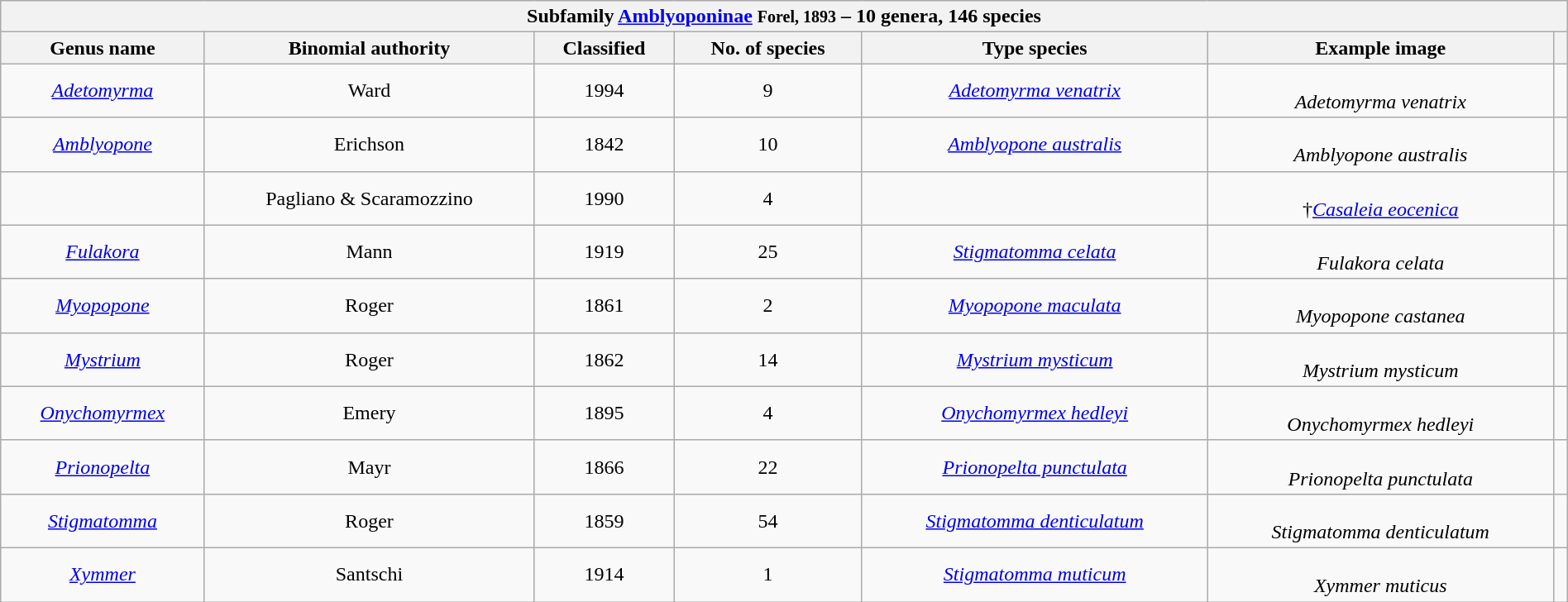<table class="wikitable sortable" style="width:100%;text-align:center">
<tr>
<th colspan="100%" align="center" bgcolor=#d3d3a4>Subfamily <a href='#'>Amblyoponinae</a> <small>Forel, 1893</small> – 10 genera, 146 species</th>
</tr>
<tr>
<th>Genus name</th>
<th>Binomial authority</th>
<th>Classified</th>
<th>No. of species</th>
<th>Type species</th>
<th class="unsortable">Example image</th>
<th class="unsortable"></th>
</tr>
<tr>
<td><em><a href='#'>Adetomyrma</a></em></td>
<td>Ward</td>
<td>1994</td>
<td>9</td>
<td><em><a href='#'>Adetomyrma venatrix</a></em></td>
<td><br><em>Adetomyrma venatrix</em></td>
<td></td>
</tr>
<tr>
<td><em><a href='#'>Amblyopone</a></em></td>
<td>Erichson</td>
<td>1842</td>
<td>10</td>
<td><em><a href='#'>Amblyopone australis</a></em></td>
<td><br><em>Amblyopone australis</em></td>
<td></td>
</tr>
<tr>
<td></td>
<td>Pagliano & Scaramozzino</td>
<td>1990</td>
<td>4</td>
<td></td>
<td><br>†<em><a href='#'>Casaleia eocenica</a></em></td>
<td></td>
</tr>
<tr>
<td><em><a href='#'>Fulakora</a></em></td>
<td>Mann</td>
<td>1919</td>
<td>25</td>
<td><em><a href='#'>Stigmatomma celata</a></em></td>
<td><br><em>Fulakora celata</em></td>
<td></td>
</tr>
<tr>
<td><em><a href='#'>Myopopone</a></em></td>
<td>Roger</td>
<td>1861</td>
<td>2</td>
<td><em><a href='#'>Myopopone maculata</a></em></td>
<td><br><em>Myopopone castanea</em></td>
<td></td>
</tr>
<tr>
<td><em><a href='#'>Mystrium</a></em></td>
<td>Roger</td>
<td>1862</td>
<td>14</td>
<td><em><a href='#'>Mystrium mysticum</a></em></td>
<td><br><em>Mystrium mysticum</em></td>
<td></td>
</tr>
<tr>
<td><em><a href='#'>Onychomyrmex</a></em></td>
<td>Emery</td>
<td>1895</td>
<td>4</td>
<td><em><a href='#'>Onychomyrmex hedleyi</a></em></td>
<td><br><em>Onychomyrmex hedleyi</em></td>
<td></td>
</tr>
<tr>
<td><em><a href='#'>Prionopelta</a></em></td>
<td>Mayr</td>
<td>1866</td>
<td>22</td>
<td><em><a href='#'>Prionopelta punctulata</a></em></td>
<td><br><em>Prionopelta punctulata</em></td>
<td></td>
</tr>
<tr>
<td><em><a href='#'>Stigmatomma</a></em></td>
<td>Roger</td>
<td>1859</td>
<td>54</td>
<td><em><a href='#'>Stigmatomma denticulatum</a></em></td>
<td><br><em>Stigmatomma denticulatum</em></td>
<td></td>
</tr>
<tr>
<td><em><a href='#'>Xymmer</a></em></td>
<td>Santschi</td>
<td>1914</td>
<td>1</td>
<td><em><a href='#'>Stigmatomma muticum</a></em></td>
<td><br><em>Xymmer muticus</em></td>
<td></td>
</tr>
</table>
